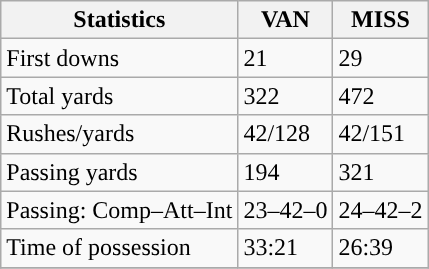<table class="wikitable" style="float: left;">
<tr>
<th>Statistics</th>
<th>VAN</th>
<th>MISS</th>
</tr>
<tr>
<td>First downs</td>
<td>21</td>
<td>29</td>
</tr>
<tr>
<td>Total yards</td>
<td>322</td>
<td>472</td>
</tr>
<tr>
<td>Rushes/yards</td>
<td>42/128</td>
<td>42/151</td>
</tr>
<tr>
<td>Passing yards</td>
<td>194</td>
<td>321</td>
</tr>
<tr>
<td>Passing: Comp–Att–Int</td>
<td>23–42–0</td>
<td>24–42–2</td>
</tr>
<tr>
<td>Time of possession</td>
<td>33:21</td>
<td>26:39</td>
</tr>
<tr>
</tr>
</table>
